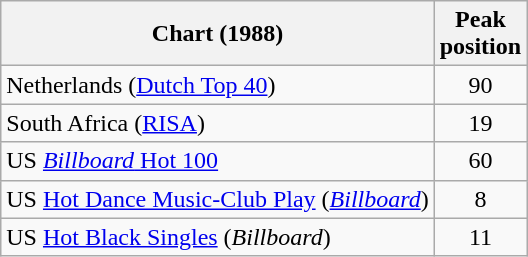<table class="wikitable sortable">
<tr>
<th>Chart (1988)</th>
<th>Peak<br>position</th>
</tr>
<tr>
<td>Netherlands (<a href='#'>Dutch Top 40</a>)</td>
<td align="center">90</td>
</tr>
<tr>
<td align="left">South Africa (<a href='#'>RISA</a>)</td>
<td align="center">19</td>
</tr>
<tr>
<td>US <a href='#'><em>Billboard</em> Hot 100</a></td>
<td align="center">60</td>
</tr>
<tr>
<td>US <a href='#'>Hot Dance Music-Club Play</a> (<a href='#'><em>Billboard</em></a>)</td>
<td align="center">8</td>
</tr>
<tr>
<td>US <a href='#'>Hot Black Singles</a> (<em>Billboard</em>)</td>
<td align="center">11</td>
</tr>
</table>
